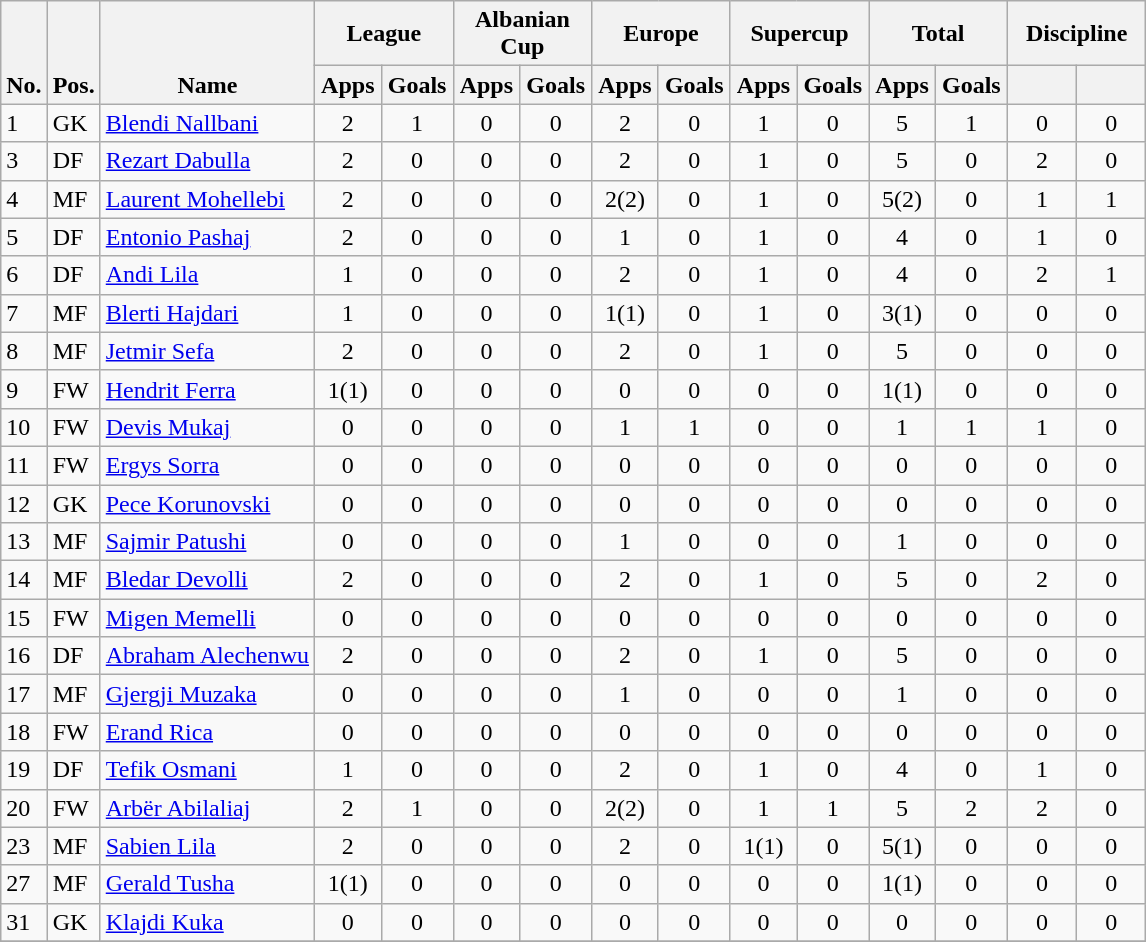<table class="wikitable" style="text-align:center">
<tr>
<th rowspan="2" valign="bottom">No.</th>
<th rowspan="2" valign="bottom">Pos.</th>
<th rowspan="2" valign="bottom">Name</th>
<th colspan="2" width="85">League</th>
<th colspan="2" width="85">Albanian Cup</th>
<th colspan="2" width="85">Europe</th>
<th colspan="2" width="85">Supercup</th>
<th colspan="2" width="85">Total</th>
<th colspan="2" width="85">Discipline</th>
</tr>
<tr>
<th>Apps</th>
<th>Goals</th>
<th>Apps</th>
<th>Goals</th>
<th>Apps</th>
<th>Goals</th>
<th>Apps</th>
<th>Goals</th>
<th>Apps</th>
<th>Goals</th>
<th></th>
<th></th>
</tr>
<tr>
<td align="left">1</td>
<td align="left">GK</td>
<td align="left"> <a href='#'>Blendi Nallbani</a></td>
<td>2</td>
<td>1</td>
<td>0</td>
<td>0</td>
<td>2</td>
<td>0</td>
<td>1</td>
<td>0</td>
<td>5</td>
<td>1</td>
<td>0</td>
<td>0</td>
</tr>
<tr>
<td align="left">3</td>
<td align="left">DF</td>
<td align="left"> <a href='#'>Rezart Dabulla</a></td>
<td>2</td>
<td>0</td>
<td>0</td>
<td>0</td>
<td>2</td>
<td>0</td>
<td>1</td>
<td>0</td>
<td>5</td>
<td>0</td>
<td>2</td>
<td>0</td>
</tr>
<tr>
<td align="left">4</td>
<td align="left">MF</td>
<td align="left"> <a href='#'>Laurent Mohellebi</a></td>
<td>2</td>
<td>0</td>
<td>0</td>
<td>0</td>
<td>2(2)</td>
<td>0</td>
<td>1</td>
<td>0</td>
<td>5(2)</td>
<td>0</td>
<td>1</td>
<td>1</td>
</tr>
<tr>
<td align="left">5</td>
<td align="left">DF</td>
<td align="left"> <a href='#'>Entonio Pashaj</a></td>
<td>2</td>
<td>0</td>
<td>0</td>
<td>0</td>
<td>1</td>
<td>0</td>
<td>1</td>
<td>0</td>
<td>4</td>
<td>0</td>
<td>1</td>
<td>0</td>
</tr>
<tr>
<td align="left">6</td>
<td align="left">DF</td>
<td align="left"> <a href='#'>Andi Lila</a></td>
<td>1</td>
<td>0</td>
<td>0</td>
<td>0</td>
<td>2</td>
<td>0</td>
<td>1</td>
<td>0</td>
<td>4</td>
<td>0</td>
<td>2</td>
<td>1</td>
</tr>
<tr>
<td align="left">7</td>
<td align="left">MF</td>
<td align="left"> <a href='#'>Blerti Hajdari</a></td>
<td>1</td>
<td>0</td>
<td>0</td>
<td>0</td>
<td>1(1)</td>
<td>0</td>
<td>1</td>
<td>0</td>
<td>3(1)</td>
<td>0</td>
<td>0</td>
<td>0</td>
</tr>
<tr>
<td align="left">8</td>
<td align="left">MF</td>
<td align="left"> <a href='#'>Jetmir Sefa</a></td>
<td>2</td>
<td>0</td>
<td>0</td>
<td>0</td>
<td>2</td>
<td>0</td>
<td>1</td>
<td>0</td>
<td>5</td>
<td>0</td>
<td>0</td>
<td>0</td>
</tr>
<tr>
<td align="left">9</td>
<td align="left">FW</td>
<td align="left"> <a href='#'>Hendrit Ferra</a></td>
<td>1(1)</td>
<td>0</td>
<td>0</td>
<td>0</td>
<td>0</td>
<td>0</td>
<td>0</td>
<td>0</td>
<td>1(1)</td>
<td>0</td>
<td>0</td>
<td>0</td>
</tr>
<tr>
<td align="left">10</td>
<td align="left">FW</td>
<td align="left"> <a href='#'>Devis Mukaj</a></td>
<td>0</td>
<td>0</td>
<td>0</td>
<td>0</td>
<td>1</td>
<td>1</td>
<td>0</td>
<td>0</td>
<td>1</td>
<td>1</td>
<td>1</td>
<td>0</td>
</tr>
<tr>
<td align="left">11</td>
<td align="left">FW</td>
<td align="left"> <a href='#'>Ergys Sorra</a></td>
<td>0</td>
<td>0</td>
<td>0</td>
<td>0</td>
<td>0</td>
<td>0</td>
<td>0</td>
<td>0</td>
<td>0</td>
<td>0</td>
<td>0</td>
<td>0</td>
</tr>
<tr>
<td align="left">12</td>
<td align="left">GK</td>
<td align="left"> <a href='#'>Pece Korunovski</a></td>
<td>0</td>
<td>0</td>
<td>0</td>
<td>0</td>
<td>0</td>
<td>0</td>
<td>0</td>
<td>0</td>
<td>0</td>
<td>0</td>
<td>0</td>
<td>0</td>
</tr>
<tr>
<td align="left">13</td>
<td align="left">MF</td>
<td align="left"> <a href='#'>Sajmir Patushi</a></td>
<td>0</td>
<td>0</td>
<td>0</td>
<td>0</td>
<td>1</td>
<td>0</td>
<td>0</td>
<td>0</td>
<td>1</td>
<td>0</td>
<td>0</td>
<td>0</td>
</tr>
<tr>
<td align="left">14</td>
<td align="left">MF</td>
<td align="left"> <a href='#'>Bledar Devolli</a></td>
<td>2</td>
<td>0</td>
<td>0</td>
<td>0</td>
<td>2</td>
<td>0</td>
<td>1</td>
<td>0</td>
<td>5</td>
<td>0</td>
<td>2</td>
<td>0</td>
</tr>
<tr>
<td align="left">15</td>
<td align="left">FW</td>
<td align="left"> <a href='#'>Migen Memelli</a></td>
<td>0</td>
<td>0</td>
<td>0</td>
<td>0</td>
<td>0</td>
<td>0</td>
<td>0</td>
<td>0</td>
<td>0</td>
<td>0</td>
<td>0</td>
<td>0</td>
</tr>
<tr>
<td align="left">16</td>
<td align="left">DF</td>
<td align="left"> <a href='#'>Abraham Alechenwu</a></td>
<td>2</td>
<td>0</td>
<td>0</td>
<td>0</td>
<td>2</td>
<td>0</td>
<td>1</td>
<td>0</td>
<td>5</td>
<td>0</td>
<td>0</td>
<td>0</td>
</tr>
<tr>
<td align="left">17</td>
<td align="left">MF</td>
<td align="left"> <a href='#'>Gjergji Muzaka</a></td>
<td>0</td>
<td>0</td>
<td>0</td>
<td>0</td>
<td>1</td>
<td>0</td>
<td>0</td>
<td>0</td>
<td>1</td>
<td>0</td>
<td>0</td>
<td>0</td>
</tr>
<tr>
<td align="left">18</td>
<td align="left">FW</td>
<td align="left"> <a href='#'>Erand Rica</a></td>
<td>0</td>
<td>0</td>
<td>0</td>
<td>0</td>
<td>0</td>
<td>0</td>
<td>0</td>
<td>0</td>
<td>0</td>
<td>0</td>
<td>0</td>
<td>0</td>
</tr>
<tr>
<td align="left">19</td>
<td align="left">DF</td>
<td align="left"> <a href='#'>Tefik Osmani</a></td>
<td>1</td>
<td>0</td>
<td>0</td>
<td>0</td>
<td>2</td>
<td>0</td>
<td>1</td>
<td>0</td>
<td>4</td>
<td>0</td>
<td>1</td>
<td>0</td>
</tr>
<tr>
<td align="left">20</td>
<td align="left">FW</td>
<td align="left"> <a href='#'>Arbër Abilaliaj</a></td>
<td>2</td>
<td>1</td>
<td>0</td>
<td>0</td>
<td>2(2)</td>
<td>0</td>
<td>1</td>
<td>1</td>
<td>5</td>
<td>2</td>
<td>2</td>
<td>0</td>
</tr>
<tr>
<td align="left">23</td>
<td align="left">MF</td>
<td align="left"> <a href='#'>Sabien Lila</a></td>
<td>2</td>
<td>0</td>
<td>0</td>
<td>0</td>
<td>2</td>
<td>0</td>
<td>1(1)</td>
<td>0</td>
<td>5(1)</td>
<td>0</td>
<td>0</td>
<td>0</td>
</tr>
<tr>
<td align="left">27</td>
<td align="left">MF</td>
<td align="left"> <a href='#'>Gerald Tusha</a></td>
<td>1(1)</td>
<td>0</td>
<td>0</td>
<td>0</td>
<td>0</td>
<td>0</td>
<td>0</td>
<td>0</td>
<td>1(1)</td>
<td>0</td>
<td>0</td>
<td>0</td>
</tr>
<tr>
<td align="left">31</td>
<td align="left">GK</td>
<td align="left"> <a href='#'>Klajdi Kuka</a></td>
<td>0</td>
<td>0</td>
<td>0</td>
<td>0</td>
<td>0</td>
<td>0</td>
<td>0</td>
<td>0</td>
<td>0</td>
<td>0</td>
<td>0</td>
<td>0</td>
</tr>
<tr>
</tr>
</table>
